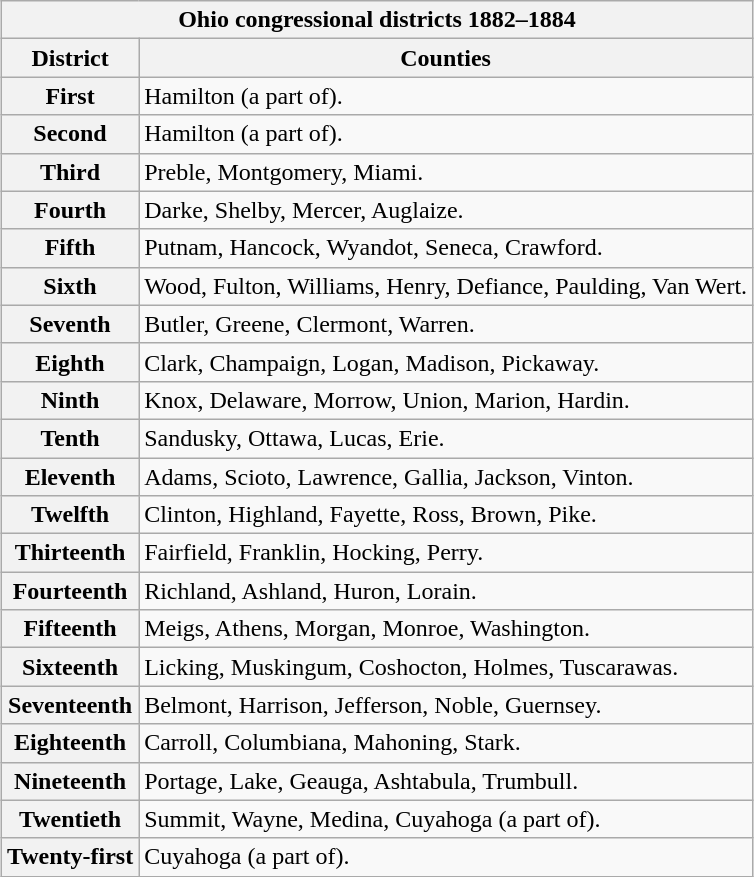<table class="wikitable" style="margin: 1em auto 1em auto">
<tr>
<th colspan=2>Ohio congressional districts 1882–1884</th>
</tr>
<tr>
<th>District</th>
<th>Counties</th>
</tr>
<tr>
<th>First</th>
<td>Hamilton (a part of).</td>
</tr>
<tr>
<th>Second</th>
<td>Hamilton (a part of).</td>
</tr>
<tr>
<th>Third</th>
<td>Preble, Montgomery, Miami.</td>
</tr>
<tr>
<th>Fourth</th>
<td>Darke, Shelby, Mercer, Auglaize.</td>
</tr>
<tr>
<th>Fifth</th>
<td>Putnam, Hancock, Wyandot, Seneca, Crawford.</td>
</tr>
<tr>
<th>Sixth</th>
<td>Wood, Fulton, Williams, Henry, Defiance, Paulding, Van Wert.</td>
</tr>
<tr>
<th>Seventh</th>
<td>Butler, Greene, Clermont, Warren.</td>
</tr>
<tr>
<th>Eighth</th>
<td>Clark, Champaign, Logan, Madison, Pickaway.</td>
</tr>
<tr>
<th>Ninth</th>
<td>Knox, Delaware, Morrow, Union, Marion, Hardin.</td>
</tr>
<tr>
<th>Tenth</th>
<td>Sandusky, Ottawa, Lucas, Erie.</td>
</tr>
<tr>
<th>Eleventh</th>
<td>Adams, Scioto, Lawrence, Gallia, Jackson, Vinton.</td>
</tr>
<tr>
<th>Twelfth</th>
<td>Clinton, Highland, Fayette, Ross, Brown, Pike.</td>
</tr>
<tr>
<th>Thirteenth</th>
<td>Fairfield, Franklin, Hocking, Perry.</td>
</tr>
<tr>
<th>Fourteenth</th>
<td>Richland, Ashland, Huron, Lorain.</td>
</tr>
<tr>
<th>Fifteenth</th>
<td>Meigs, Athens, Morgan, Monroe, Washington.</td>
</tr>
<tr>
<th>Sixteenth</th>
<td>Licking, Muskingum, Coshocton, Holmes, Tuscarawas.</td>
</tr>
<tr>
<th>Seventeenth</th>
<td>Belmont, Harrison, Jefferson, Noble, Guernsey.</td>
</tr>
<tr>
<th>Eighteenth</th>
<td>Carroll, Columbiana, Mahoning, Stark.</td>
</tr>
<tr>
<th>Nineteenth</th>
<td>Portage, Lake, Geauga, Ashtabula, Trumbull.</td>
</tr>
<tr>
<th>Twentieth</th>
<td>Summit, Wayne, Medina, Cuyahoga (a part of).</td>
</tr>
<tr>
<th>Twenty-first</th>
<td>Cuyahoga (a part of).</td>
</tr>
</table>
